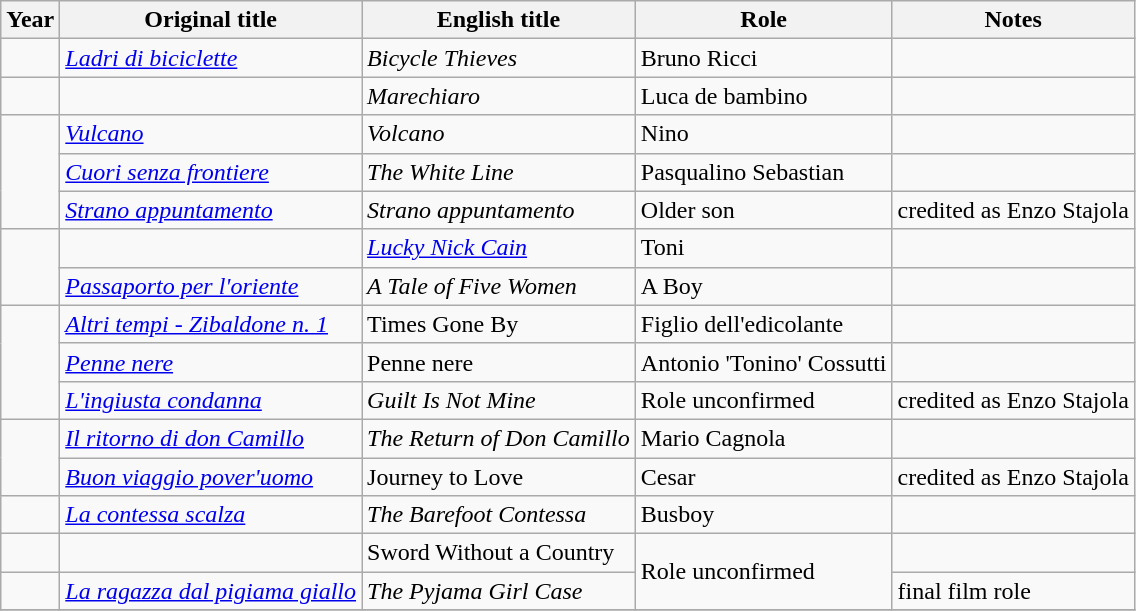<table class="wikitable">
<tr>
<th>Year</th>
<th>Original title</th>
<th>English title</th>
<th>Role</th>
<th class="unsortable">Notes</th>
</tr>
<tr>
<td></td>
<td><em><a href='#'>Ladri di biciclette</a></em></td>
<td><em>Bicycle Thieves</em></td>
<td>Bruno Ricci</td>
<td></td>
</tr>
<tr>
<td></td>
<td><em></em></td>
<td><em>Marechiaro</em></td>
<td>Luca de bambino</td>
<td></td>
</tr>
<tr>
<td rowspan="3"></td>
<td><em><a href='#'>Vulcano</a></em></td>
<td><em>Volcano</em></td>
<td>Nino</td>
<td></td>
</tr>
<tr>
<td><em><a href='#'>Cuori senza frontiere</a></em></td>
<td><em>The White Line</em></td>
<td>Pasqualino Sebastian</td>
<td></td>
</tr>
<tr>
<td><em><a href='#'>Strano appuntamento</a></em></td>
<td><em>Strano appuntamento</em></td>
<td>Older son</td>
<td>credited as Enzo Stajola</td>
</tr>
<tr>
<td rowspan="2"></td>
<td></td>
<td><em><a href='#'>Lucky Nick Cain</a></em></td>
<td>Toni</td>
<td></td>
</tr>
<tr>
<td><em><a href='#'>Passaporto per l'oriente</a></em></td>
<td><em>A Tale of Five Women</em></td>
<td>A Boy</td>
<td></td>
</tr>
<tr>
<td rowspan="3"></td>
<td><em><a href='#'>Altri tempi - Zibaldone n. 1</a></em></td>
<td>Times Gone By</td>
<td>Figlio dell'edicolante</td>
<td></td>
</tr>
<tr>
<td><em><a href='#'>Penne nere</a></em></td>
<td>Penne nere</td>
<td>Antonio 'Tonino' Cossutti</td>
<td></td>
</tr>
<tr>
<td><em><a href='#'>L'ingiusta condanna</a></em></td>
<td><em>Guilt Is Not Mine</em></td>
<td>Role unconfirmed</td>
<td>credited as Enzo Stajola</td>
</tr>
<tr>
<td rowspan="2"></td>
<td><em><a href='#'>Il ritorno di don Camillo</a></em></td>
<td><em>The Return of Don Camillo</em></td>
<td>Mario Cagnola</td>
<td></td>
</tr>
<tr>
<td><em><a href='#'>Buon viaggio pover'uomo</a></em></td>
<td>Journey to Love</td>
<td>Cesar</td>
<td>credited as Enzo Stajola</td>
</tr>
<tr>
<td></td>
<td><em><a href='#'>La contessa scalza</a></em></td>
<td><em>The Barefoot Contessa</em></td>
<td>Busboy</td>
<td></td>
</tr>
<tr>
<td></td>
<td><em></em></td>
<td>Sword Without a Country</td>
<td rowspan="2">Role unconfirmed</td>
<td></td>
</tr>
<tr>
<td></td>
<td><em><a href='#'>La ragazza dal pigiama giallo</a></em></td>
<td><em>The Pyjama Girl Case</em></td>
<td>final film role</td>
</tr>
<tr>
</tr>
</table>
